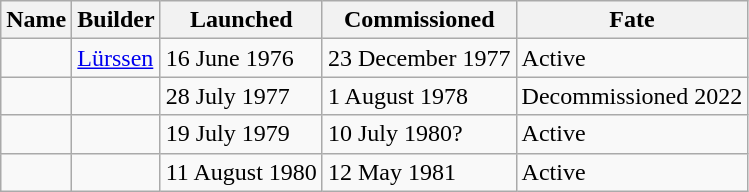<table class="wikitable">
<tr>
<th>Name</th>
<th>Builder</th>
<th>Launched</th>
<th>Commissioned</th>
<th>Fate</th>
</tr>
<tr>
<td></td>
<td> <a href='#'>Lürssen</a></td>
<td>16 June 1976</td>
<td>23 December 1977</td>
<td>Active</td>
</tr>
<tr>
<td></td>
<td></td>
<td>28 July 1977</td>
<td>1 August 1978</td>
<td>Decommissioned 2022</td>
</tr>
<tr>
<td></td>
<td></td>
<td>19 July 1979</td>
<td>10 July 1980?</td>
<td>Active</td>
</tr>
<tr>
<td></td>
<td></td>
<td>11 August 1980</td>
<td>12 May 1981</td>
<td>Active</td>
</tr>
</table>
